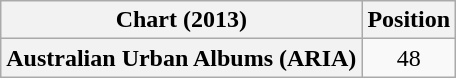<table class="wikitable plainrowheaders" style="text-align:center">
<tr>
<th scope="col">Chart (2013)</th>
<th scope="col">Position</th>
</tr>
<tr>
<th scope="row">Australian Urban Albums (ARIA)</th>
<td>48</td>
</tr>
</table>
